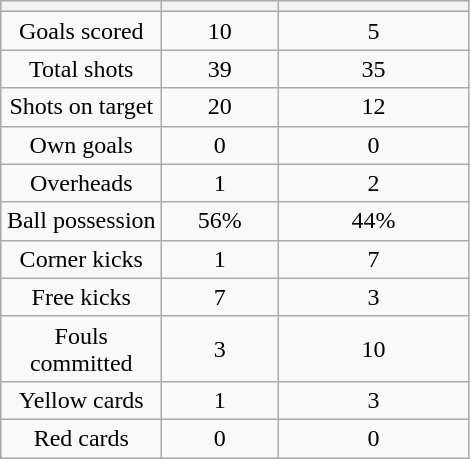<table class="wikitable" style="text-align: center">
<tr>
<th width=100></th>
<th width=70></th>
<th width=120></th>
</tr>
<tr>
<td>Goals scored </td>
<td>10</td>
<td>5</td>
</tr>
<tr>
<td>Total shots</td>
<td>39</td>
<td>35</td>
</tr>
<tr>
<td>Shots on target</td>
<td>20</td>
<td>12</td>
</tr>
<tr>
<td>Own goals</td>
<td>0</td>
<td>0</td>
</tr>
<tr>
<td>Overheads</td>
<td>1</td>
<td>2</td>
</tr>
<tr>
<td>Ball possession</td>
<td>56%</td>
<td>44%</td>
</tr>
<tr>
<td>Corner kicks</td>
<td>1</td>
<td>7</td>
</tr>
<tr>
<td>Free kicks</td>
<td>7</td>
<td>3</td>
</tr>
<tr>
<td>Fouls committed</td>
<td>3</td>
<td>10</td>
</tr>
<tr>
<td>Yellow cards </td>
<td>1</td>
<td>3</td>
</tr>
<tr>
<td>Red cards </td>
<td>0</td>
<td>0</td>
</tr>
</table>
